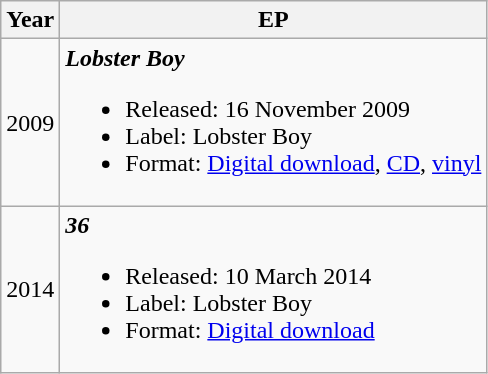<table class="wikitable">
<tr>
<th>Year</th>
<th>EP</th>
</tr>
<tr>
<td>2009</td>
<td><strong><em>Lobster Boy</em></strong><br><ul><li>Released: 16 November 2009</li><li>Label: Lobster Boy</li><li>Format: <a href='#'>Digital download</a>, <a href='#'>CD</a>, <a href='#'>vinyl</a></li></ul></td>
</tr>
<tr>
<td>2014</td>
<td><strong><em>36</em></strong><br><ul><li>Released: 10 March 2014</li><li>Label: Lobster Boy</li><li>Format: <a href='#'>Digital download</a></li></ul></td>
</tr>
</table>
